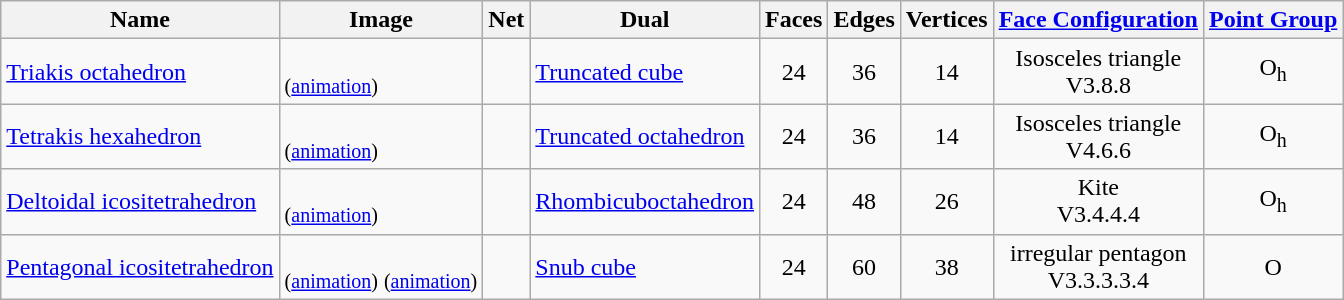<table class="wikitable sortable">
<tr>
<th>Name</th>
<th>Image</th>
<th>Net</th>
<th>Dual</th>
<th>Faces</th>
<th>Edges</th>
<th>Vertices</th>
<th><a href='#'>Face Configuration</a></th>
<th><a href='#'>Point Group</a></th>
</tr>
<tr>
<td><a href='#'>Triakis octahedron</a></td>
<td><br><small>(<a href='#'>animation</a>)</small></td>
<td></td>
<td><a href='#'>Truncated cube</a></td>
<td align="center">24</td>
<td align="center">36</td>
<td align="center">14</td>
<td align="center">Isosceles triangle<br>V3.8.8</td>
<td align="center">O<sub>h</sub></td>
</tr>
<tr>
<td><a href='#'>Tetrakis hexahedron</a></td>
<td><br><small>(<a href='#'>animation</a>)</small></td>
<td></td>
<td><a href='#'>Truncated octahedron</a></td>
<td align="center">24</td>
<td align="center">36</td>
<td align="center">14</td>
<td align="center">Isosceles triangle<br>V4.6.6</td>
<td align="center">O<sub>h</sub></td>
</tr>
<tr>
<td><a href='#'>Deltoidal icositetrahedron</a></td>
<td><br><small>(<a href='#'>animation</a>)</small></td>
<td></td>
<td><a href='#'>Rhombicuboctahedron</a></td>
<td align="center">24</td>
<td align="center">48</td>
<td align="center">26</td>
<td align="center">Kite<br>V3.4.4.4</td>
<td align="center">O<sub>h</sub></td>
</tr>
<tr>
<td><a href='#'>Pentagonal icositetrahedron</a></td>
<td><br><small>(<a href='#'>animation</a>)</small>

<small>(<a href='#'>animation</a>)</small></td>
<td></td>
<td><a href='#'>Snub cube</a></td>
<td align="center">24</td>
<td align="center">60</td>
<td align="center">38</td>
<td align="center">irregular pentagon<br>V3.3.3.3.4</td>
<td align="center">O</td>
</tr>
</table>
